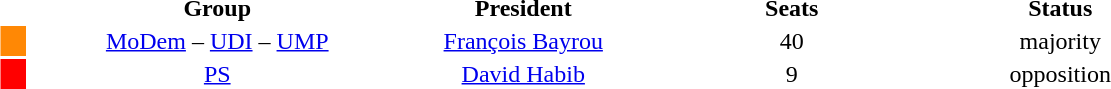<table class="toccolours" style="margin:1em auto;">
<tr>
<th></th>
<th width="15px"></th>
<th width="250px">Group</th>
<th width="150px">President</th>
<th width="200px">Seats</th>
<th width="150px">Status</th>
</tr>
<tr ---- ALIGN="center">
<td></td>
<td style="color:inherit;background:#FF8805;"></td>
<td><a href='#'>MoDem</a> – <a href='#'>UDI</a> – <a href='#'>UMP</a></td>
<td><a href='#'>François Bayrou</a></td>
<td>40</td>
<td>majority</td>
</tr>
<tr ---- ALIGN="center">
<td></td>
<td style="color:inherit;background:#FF0000;"></td>
<td><a href='#'>PS</a></td>
<td><a href='#'>David Habib</a></td>
<td>9</td>
<td>opposition</td>
</tr>
</table>
